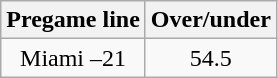<table class="wikitable">
<tr align="center">
<th style=>Pregame line</th>
<th style=>Over/under</th>
</tr>
<tr align="center">
<td>Miami –21</td>
<td>54.5</td>
</tr>
</table>
